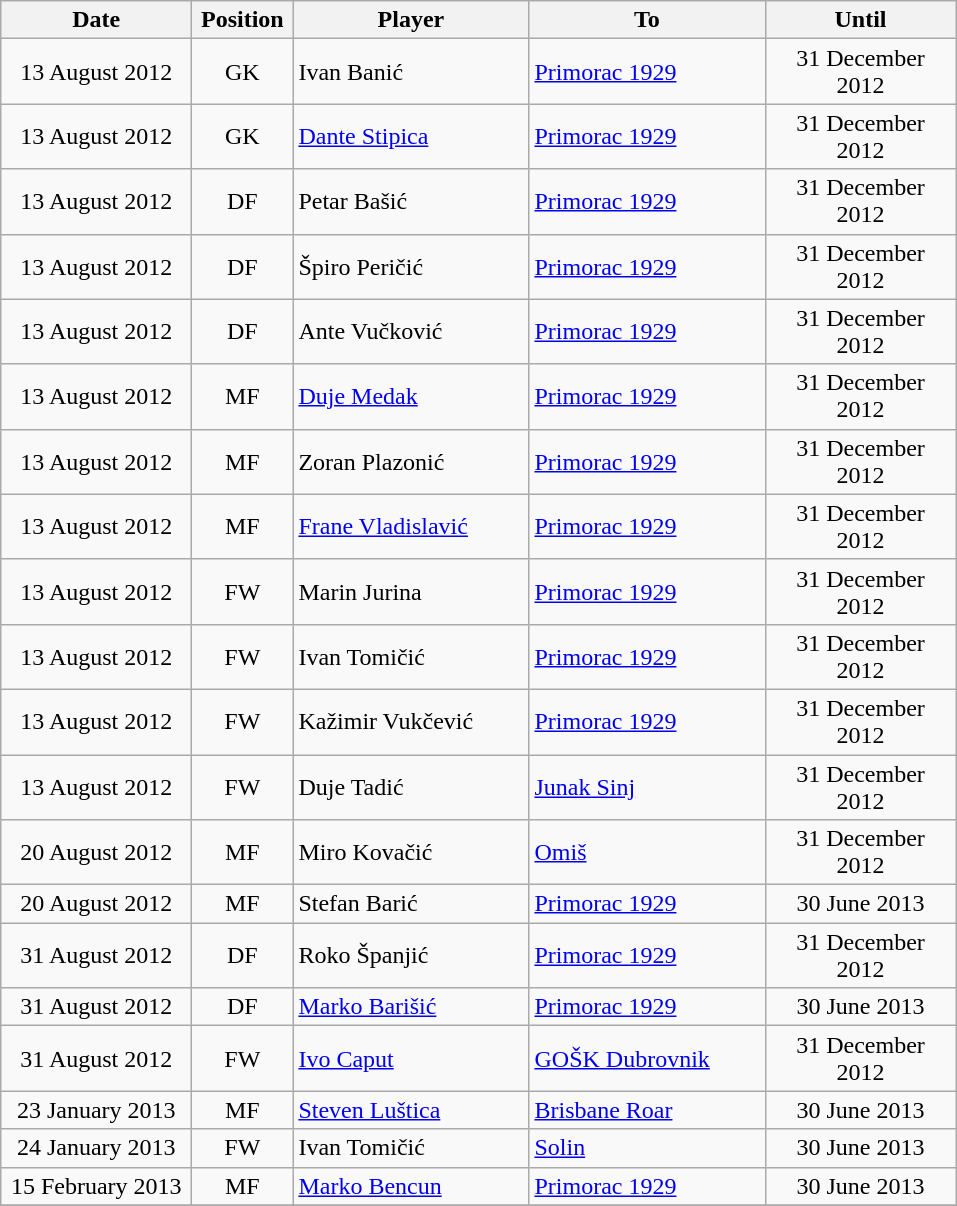<table class="wikitable" style="text-align: center;">
<tr>
<th width=120>Date</th>
<th width=60>Position</th>
<th width=150>Player</th>
<th width=150>To</th>
<th width=120>Until</th>
</tr>
<tr>
<td>13 August 2012</td>
<td>GK</td>
<td style="text-align:left;"> Ivan Banić</td>
<td style="text-align:left;"><a href='#'>Primorac 1929</a></td>
<td>31 December 2012</td>
</tr>
<tr>
<td>13 August 2012</td>
<td>GK</td>
<td style="text-align:left;"> <a href='#'>Dante Stipica</a></td>
<td style="text-align:left;"><a href='#'>Primorac 1929</a></td>
<td>31 December 2012</td>
</tr>
<tr>
<td>13 August 2012</td>
<td>DF</td>
<td style="text-align:left;"> Petar Bašić</td>
<td style="text-align:left;"><a href='#'>Primorac 1929</a></td>
<td>31 December 2012</td>
</tr>
<tr>
<td>13 August 2012</td>
<td>DF</td>
<td style="text-align:left;"> Špiro Peričić</td>
<td style="text-align:left;"><a href='#'>Primorac 1929</a></td>
<td>31 December 2012</td>
</tr>
<tr>
<td>13 August 2012</td>
<td>DF</td>
<td style="text-align:left;"> Ante Vučković</td>
<td style="text-align:left;"><a href='#'>Primorac 1929</a></td>
<td>31 December 2012</td>
</tr>
<tr>
<td>13 August 2012</td>
<td>MF</td>
<td style="text-align:left;"> <a href='#'>Duje Medak</a></td>
<td style="text-align:left;"><a href='#'>Primorac 1929</a></td>
<td>31 December 2012</td>
</tr>
<tr>
<td>13 August 2012</td>
<td>MF</td>
<td style="text-align:left;"> Zoran Plazonić</td>
<td style="text-align:left;"><a href='#'>Primorac 1929</a></td>
<td>31 December 2012</td>
</tr>
<tr>
<td>13 August 2012</td>
<td>MF</td>
<td style="text-align:left;"> <a href='#'>Frane Vladislavić</a></td>
<td style="text-align:left;"><a href='#'>Primorac 1929</a></td>
<td>31 December 2012</td>
</tr>
<tr>
<td>13 August 2012</td>
<td>FW</td>
<td style="text-align:left;"> Marin Jurina</td>
<td style="text-align:left;"><a href='#'>Primorac 1929</a></td>
<td>31 December 2012</td>
</tr>
<tr>
<td>13 August 2012</td>
<td>FW</td>
<td style="text-align:left;"> Ivan Tomičić</td>
<td style="text-align:left;"><a href='#'>Primorac 1929</a></td>
<td>31 December 2012</td>
</tr>
<tr>
<td>13 August 2012</td>
<td>FW</td>
<td style="text-align:left;"> Kažimir Vukčević</td>
<td style="text-align:left;"><a href='#'>Primorac 1929</a></td>
<td>31 December 2012</td>
</tr>
<tr>
<td>13 August 2012</td>
<td>FW</td>
<td style="text-align:left;"> Duje Tadić</td>
<td style="text-align:left;"><a href='#'>Junak Sinj</a></td>
<td>31 December 2012</td>
</tr>
<tr>
<td>20 August 2012</td>
<td>MF</td>
<td style="text-align:left;"> Miro Kovačić</td>
<td style="text-align:left;"><a href='#'>Omiš</a></td>
<td>31 December 2012</td>
</tr>
<tr>
<td>20 August 2012</td>
<td>MF</td>
<td style="text-align:left;"> Stefan Barić</td>
<td style="text-align:left;"><a href='#'>Primorac 1929</a></td>
<td>30 June 2013</td>
</tr>
<tr>
<td>31 August 2012</td>
<td>DF</td>
<td style="text-align:left;"> Roko Španjić</td>
<td style="text-align:left;"><a href='#'>Primorac 1929</a></td>
<td>31 December 2012</td>
</tr>
<tr>
<td>31 August 2012</td>
<td>DF</td>
<td style="text-align:left;"> <a href='#'>Marko Barišić</a></td>
<td style="text-align:left;"><a href='#'>Primorac 1929</a></td>
<td>30 June 2013</td>
</tr>
<tr>
<td>31 August 2012</td>
<td>FW</td>
<td style="text-align:left;"> <a href='#'>Ivo Caput</a></td>
<td style="text-align:left;"><a href='#'>GOŠK Dubrovnik</a></td>
<td>31 December 2012</td>
</tr>
<tr>
<td>23 January 2013</td>
<td>MF</td>
<td style="text-align:left;"> <a href='#'>Steven Luštica</a></td>
<td style="text-align:left;"><a href='#'>Brisbane Roar</a></td>
<td>30 June 2013</td>
</tr>
<tr>
<td>24 January 2013</td>
<td>FW</td>
<td style="text-align:left;"> Ivan Tomičić</td>
<td style="text-align:left;"><a href='#'>Solin</a></td>
<td>30 June 2013</td>
</tr>
<tr>
<td>15 February 2013</td>
<td>MF</td>
<td style="text-align:left;"> <a href='#'>Marko Bencun</a></td>
<td style="text-align:left;"><a href='#'>Primorac 1929</a></td>
<td>30 June 2013</td>
</tr>
<tr>
</tr>
</table>
